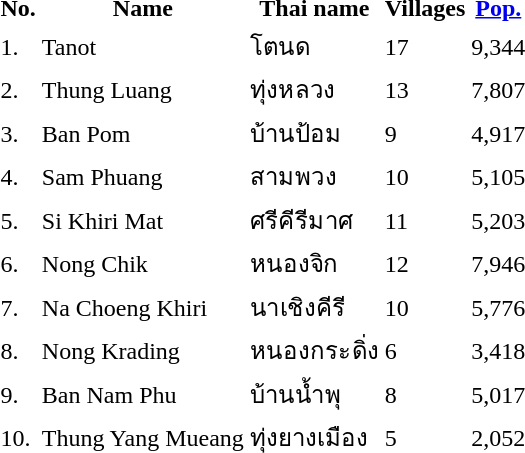<table>
<tr>
<th>No.</th>
<th>Name</th>
<th>Thai name</th>
<th>Villages</th>
<th><a href='#'>Pop.</a></th>
</tr>
<tr>
<td>1.</td>
<td>Tanot</td>
<td>โตนด</td>
<td>17</td>
<td>9,344</td>
<td></td>
</tr>
<tr>
<td>2.</td>
<td>Thung Luang</td>
<td>ทุ่งหลวง</td>
<td>13</td>
<td>7,807</td>
<td></td>
</tr>
<tr>
<td>3.</td>
<td>Ban Pom</td>
<td>บ้านป้อม</td>
<td>9</td>
<td>4,917</td>
<td></td>
</tr>
<tr>
<td>4.</td>
<td>Sam Phuang</td>
<td>สามพวง</td>
<td>10</td>
<td>5,105</td>
<td></td>
</tr>
<tr>
<td>5.</td>
<td>Si Khiri Mat</td>
<td>ศรีคีรีมาศ</td>
<td>11</td>
<td>5,203</td>
<td></td>
</tr>
<tr>
<td>6.</td>
<td>Nong Chik</td>
<td>หนองจิก</td>
<td>12</td>
<td>7,946</td>
<td></td>
</tr>
<tr>
<td>7.</td>
<td>Na Choeng Khiri</td>
<td>นาเชิงคีรี</td>
<td>10</td>
<td>5,776</td>
<td></td>
</tr>
<tr>
<td>8.</td>
<td>Nong Krading</td>
<td>หนองกระดิ่ง</td>
<td>6</td>
<td>3,418</td>
<td></td>
</tr>
<tr>
<td>9.</td>
<td>Ban Nam Phu</td>
<td>บ้านน้ำพุ</td>
<td>8</td>
<td>5,017</td>
<td></td>
</tr>
<tr>
<td>10.</td>
<td>Thung Yang Mueang</td>
<td>ทุ่งยางเมือง</td>
<td>5</td>
<td>2,052</td>
<td></td>
</tr>
</table>
